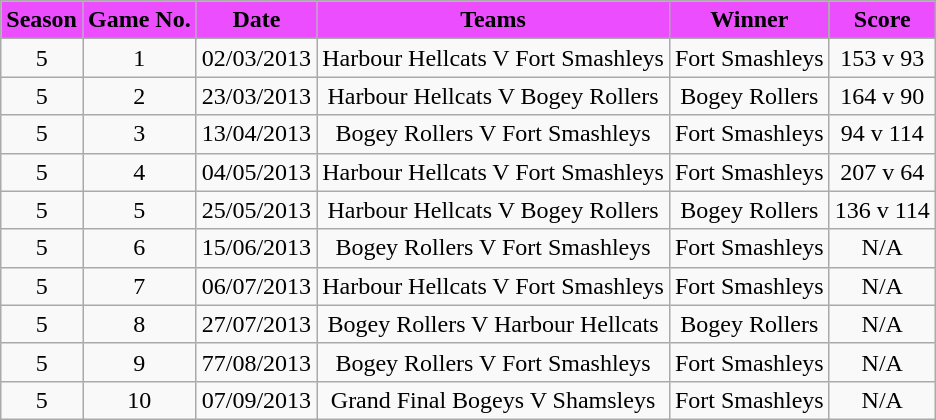<table class="wikitable" style="text-align: center;">
<tr>
<th style="background-color: #ec4dff; ">Season</th>
<th style="background-color: #ec4dff; ">Game No.</th>
<th style="background-color: #ec4dff; ">Date</th>
<th style="background-color: #ec4dff; ">Teams</th>
<th style="background-color: #ec4dff; ">Winner</th>
<th style="background-color: #ec4dff; ">Score</th>
</tr>
<tr>
<td>5</td>
<td>1</td>
<td>02/03/2013</td>
<td>Harbour Hellcats V Fort Smashleys</td>
<td>Fort Smashleys</td>
<td>153 v 93</td>
</tr>
<tr>
<td>5</td>
<td>2</td>
<td>23/03/2013</td>
<td>Harbour Hellcats V Bogey Rollers</td>
<td>Bogey Rollers</td>
<td>164 v 90</td>
</tr>
<tr>
<td>5</td>
<td>3</td>
<td>13/04/2013</td>
<td>Bogey Rollers V Fort Smashleys</td>
<td>Fort Smashleys</td>
<td>94 v 114</td>
</tr>
<tr>
<td>5</td>
<td>4</td>
<td>04/05/2013</td>
<td>Harbour Hellcats V Fort Smashleys</td>
<td>Fort Smashleys</td>
<td>207 v 64</td>
</tr>
<tr>
<td>5</td>
<td>5</td>
<td>25/05/2013</td>
<td>Harbour Hellcats V Bogey Rollers</td>
<td>Bogey Rollers</td>
<td>136 v 114</td>
</tr>
<tr>
<td>5</td>
<td>6</td>
<td>15/06/2013</td>
<td>Bogey Rollers V Fort Smashleys</td>
<td>Fort Smashleys</td>
<td>N/A</td>
</tr>
<tr>
<td>5</td>
<td>7</td>
<td>06/07/2013</td>
<td>Harbour Hellcats V Fort Smashleys</td>
<td>Fort Smashleys</td>
<td>N/A</td>
</tr>
<tr>
<td>5</td>
<td>8</td>
<td>27/07/2013</td>
<td>Bogey Rollers V Harbour Hellcats</td>
<td>Bogey Rollers</td>
<td>N/A</td>
</tr>
<tr>
<td>5</td>
<td>9</td>
<td>77/08/2013</td>
<td>Bogey Rollers V Fort Smashleys</td>
<td>Fort Smashleys</td>
<td>N/A</td>
</tr>
<tr>
<td>5</td>
<td>10</td>
<td>07/09/2013</td>
<td>Grand Final Bogeys V Shamsleys</td>
<td>Fort Smashleys</td>
<td>N/A</td>
</tr>
</table>
